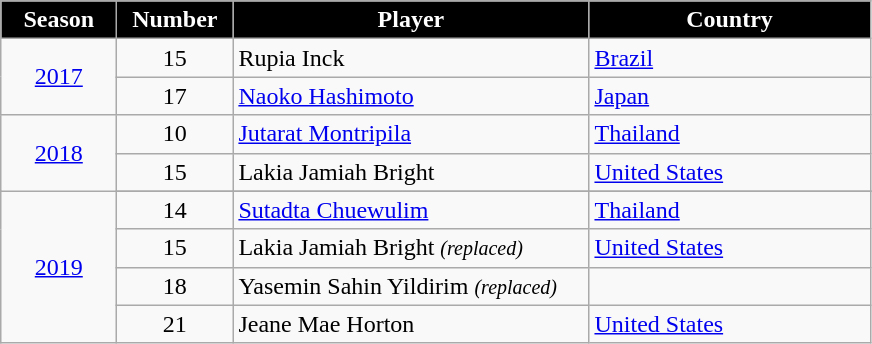<table class="wikitable">
<tr>
<th style="width:70px; background:black; color:white; text-align:center;">Season</th>
<th style="width:70px; background:black; color:white;">Number</th>
<th style="width:230px; background:black; color:white;">Player</th>
<th style="width:180px; background:black; color:white;">Country</th>
</tr>
<tr style="text-align:left;">
<td rowspan="2" style="text-align:center;"><a href='#'>2017</a></td>
<td align=center>15</td>
<td>Rupia Inck</td>
<td> <a href='#'>Brazil</a></td>
</tr>
<tr style="text-align:left;">
<td align=center>17</td>
<td><a href='#'>Naoko Hashimoto</a></td>
<td> <a href='#'>Japan</a></td>
</tr>
<tr style="text-align:left;">
<td rowspan="2" style="text-align:center;"><a href='#'>2018</a></td>
<td align=center>10</td>
<td><a href='#'>Jutarat Montripila</a></td>
<td> <a href='#'>Thailand</a></td>
</tr>
<tr style="text-align:left;">
<td align=center>15</td>
<td>Lakia Jamiah Bright</td>
<td> <a href='#'>United States</a></td>
</tr>
<tr style="text-align:left;">
<td rowspan="5" style="text-align:center;"><a href='#'>2019</a></td>
</tr>
<tr style="text-align:left;">
<td align=center>14</td>
<td><a href='#'>Sutadta Chuewulim</a></td>
<td> <a href='#'>Thailand</a></td>
</tr>
<tr style="text-align:left;">
<td align=center>15</td>
<td>Lakia Jamiah Bright <small><em>(replaced)</em></small></td>
<td> <a href='#'>United States</a></td>
</tr>
<tr style="text-align:left;">
<td align=center>18</td>
<td>Yasemin Sahin Yildirim <small><em>(replaced)</em></small></td>
<td></td>
</tr>
<tr style="text-align:left;">
<td align=center>21</td>
<td>Jeane Mae Horton</td>
<td> <a href='#'>United States</a></td>
</tr>
</table>
